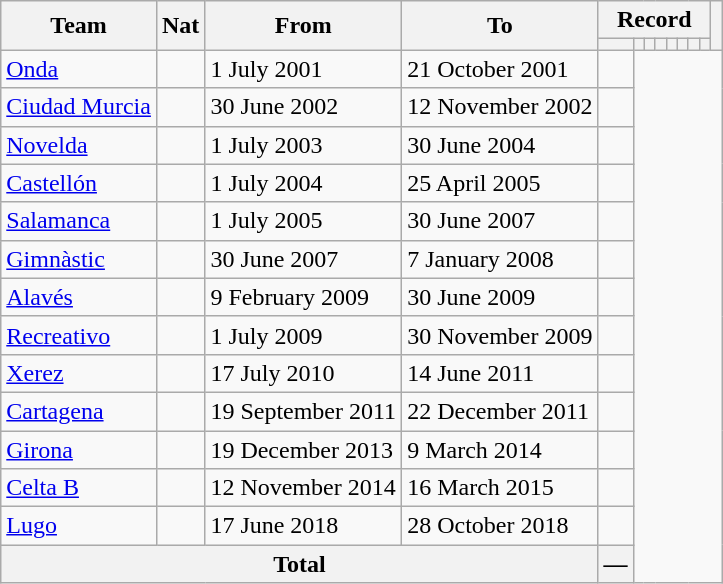<table class="wikitable" style="text-align: center">
<tr>
<th rowspan="2">Team</th>
<th rowspan="2">Nat</th>
<th rowspan="2">From</th>
<th rowspan="2">To</th>
<th colspan="8">Record</th>
<th rowspan=2></th>
</tr>
<tr>
<th></th>
<th></th>
<th></th>
<th></th>
<th></th>
<th></th>
<th></th>
<th></th>
</tr>
<tr>
<td align=left><a href='#'>Onda</a></td>
<td></td>
<td align=left>1 July 2001</td>
<td align=left>21 October 2001<br></td>
<td></td>
</tr>
<tr>
<td align=left><a href='#'>Ciudad Murcia</a></td>
<td></td>
<td align=left>30 June 2002</td>
<td align=left>12 November 2002<br></td>
<td></td>
</tr>
<tr>
<td align=left><a href='#'>Novelda</a></td>
<td></td>
<td align=left>1 July 2003</td>
<td align=left>30 June 2004<br></td>
<td></td>
</tr>
<tr>
<td align=left><a href='#'>Castellón</a></td>
<td></td>
<td align=left>1 July 2004</td>
<td align=left>25 April 2005<br></td>
<td></td>
</tr>
<tr>
<td align=left><a href='#'>Salamanca</a></td>
<td></td>
<td align=left>1 July 2005</td>
<td align=left>30 June 2007<br></td>
<td></td>
</tr>
<tr>
<td align=left><a href='#'>Gimnàstic</a></td>
<td></td>
<td align=left>30 June 2007</td>
<td align=left>7 January 2008<br></td>
<td></td>
</tr>
<tr>
<td align=left><a href='#'>Alavés</a></td>
<td></td>
<td align=left>9 February 2009</td>
<td align=left>30 June 2009<br></td>
<td></td>
</tr>
<tr>
<td align=left><a href='#'>Recreativo</a></td>
<td></td>
<td align=left>1 July 2009</td>
<td align=left>30 November 2009<br></td>
<td></td>
</tr>
<tr>
<td align=left><a href='#'>Xerez</a></td>
<td></td>
<td align=left>17 July 2010</td>
<td align=left>14 June 2011<br></td>
<td></td>
</tr>
<tr>
<td align=left><a href='#'>Cartagena</a></td>
<td></td>
<td align=left>19 September 2011</td>
<td align=left>22 December 2011<br></td>
<td></td>
</tr>
<tr>
<td align=left><a href='#'>Girona</a></td>
<td></td>
<td align=left>19 December 2013</td>
<td align=left>9 March 2014<br></td>
<td></td>
</tr>
<tr>
<td align=left><a href='#'>Celta B</a></td>
<td></td>
<td align=left>12 November 2014</td>
<td align=left>16 March 2015<br></td>
<td></td>
</tr>
<tr>
<td align=left><a href='#'>Lugo</a></td>
<td></td>
<td align=left>17 June 2018</td>
<td align=left>28 October 2018<br></td>
<td></td>
</tr>
<tr>
<th colspan="4">Total<br></th>
<th>—</th>
</tr>
</table>
